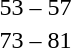<table style="text-align:center">
<tr>
<th width=200></th>
<th width=100></th>
<th width=200></th>
</tr>
<tr>
<td align=right></td>
<td>53 – 57</td>
<td align=left></td>
</tr>
<tr>
<td align=right></td>
<td>73 – 81</td>
<td align=left></td>
</tr>
</table>
